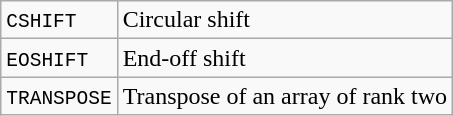<table class=wikitable>
<tr>
<td><code>CSHIFT</code></td>
<td>Circular shift</td>
</tr>
<tr>
<td><code>EOSHIFT</code></td>
<td>End-off shift</td>
</tr>
<tr>
<td><code>TRANSPOSE</code></td>
<td>Transpose of an array of rank two</td>
</tr>
</table>
